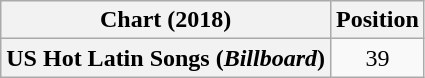<table class="wikitable plainrowheaders" style="text-align:center">
<tr>
<th scope="col">Chart (2018)</th>
<th scope="col">Position</th>
</tr>
<tr>
<th scope="row">US Hot Latin Songs (<em>Billboard</em>)</th>
<td>39</td>
</tr>
</table>
